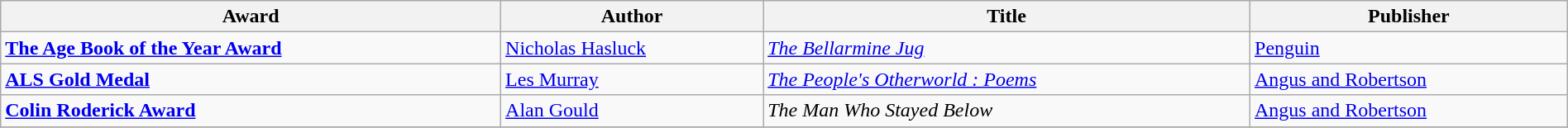<table class="wikitable" width=100%>
<tr>
<th>Award</th>
<th>Author</th>
<th>Title</th>
<th>Publisher</th>
</tr>
<tr>
<td><strong><a href='#'>The Age Book of the Year Award</a></strong></td>
<td><a href='#'>Nicholas Hasluck</a></td>
<td><em><a href='#'>The Bellarmine Jug</a></em></td>
<td><a href='#'>Penguin</a></td>
</tr>
<tr>
<td><strong><a href='#'>ALS Gold Medal</a></strong></td>
<td><a href='#'>Les Murray</a></td>
<td><em><a href='#'>The People's Otherworld : Poems</a></em></td>
<td><a href='#'>Angus and Robertson</a></td>
</tr>
<tr>
<td><strong><a href='#'>Colin Roderick Award</a></strong></td>
<td><a href='#'>Alan Gould</a></td>
<td><em>The Man Who Stayed Below</em></td>
<td><a href='#'>Angus and Robertson</a></td>
</tr>
<tr>
</tr>
</table>
